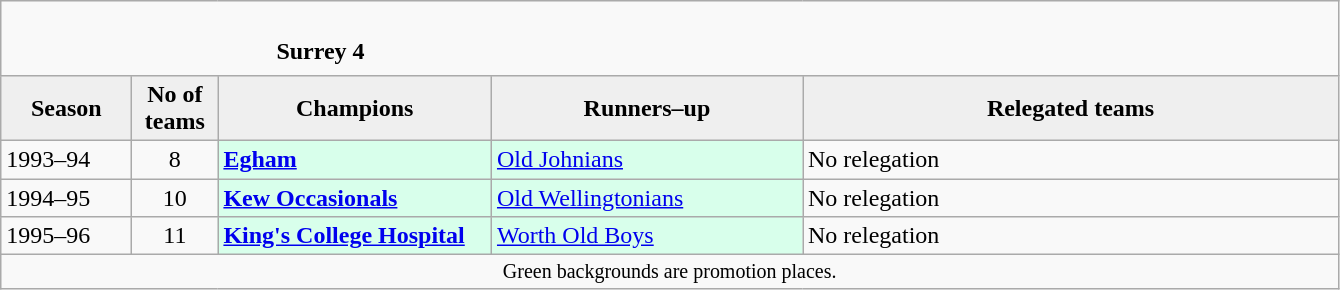<table class="wikitable" style="text-align: left;">
<tr>
<td colspan="11" cellpadding="0" cellspacing="0"><br><table border="0" style="width:100%;" cellpadding="0" cellspacing="0">
<tr>
<td style="width:20%; border:0;"></td>
<td style="border:0;"><strong>Surrey 4</strong></td>
<td style="width:20%; border:0;"></td>
</tr>
</table>
</td>
</tr>
<tr>
<th style="background:#efefef; width:80px;">Season</th>
<th style="background:#efefef; width:50px;">No of teams</th>
<th style="background:#efefef; width:175px;">Champions</th>
<th style="background:#efefef; width:200px;">Runners–up</th>
<th style="background:#efefef; width:350px;">Relegated teams</th>
</tr>
<tr align=left>
<td>1993–94</td>
<td style="text-align: center;">8</td>
<td style="background:#d8ffeb;"><strong><a href='#'>Egham</a></strong></td>
<td style="background:#d8ffeb;"><a href='#'>Old Johnians</a></td>
<td>No relegation</td>
</tr>
<tr>
<td>1994–95</td>
<td style="text-align: center;">10</td>
<td style="background:#d8ffeb;"><strong><a href='#'>Kew Occasionals</a></strong></td>
<td style="background:#d8ffeb;"><a href='#'>Old Wellingtonians</a></td>
<td>No relegation</td>
</tr>
<tr>
<td>1995–96</td>
<td style="text-align: center;">11</td>
<td style="background:#d8ffeb;"><strong><a href='#'>King's College Hospital</a></strong></td>
<td style="background:#d8ffeb;"><a href='#'>Worth Old Boys</a></td>
<td>No relegation</td>
</tr>
<tr>
<td colspan="15"  style="border:0; font-size:smaller; text-align:center;">Green backgrounds are promotion places.</td>
</tr>
</table>
